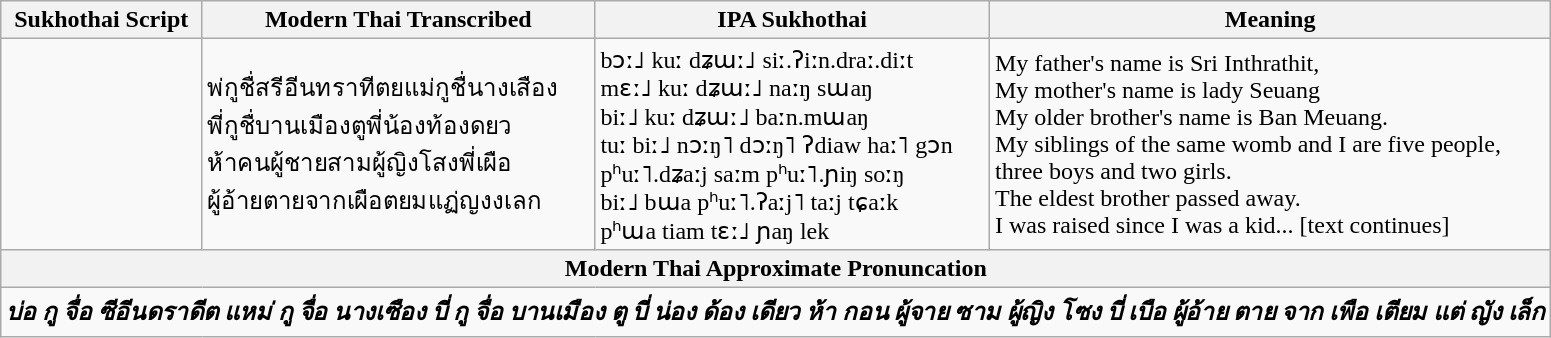<table class="wikitable">
<tr>
<th>Sukhothai Script</th>
<th>Modern Thai Transcribed</th>
<th>IPA Sukhothai</th>
<th>Meaning</th>
</tr>
<tr>
<td></td>
<td>พ่กูชื่สรีอีนทราทีตยแม่กูชื่นางเสือง<br>พี่กูชื่บานเมืองตูพี่น้องท้องดยว<br>ห้าคนผู้ชายสามผู้ญิงโสงพี่เผือ<br>ผู้อ้ายตายจากเผือตยมแฏ่ญงงเลก</td>
<td>bɔː˩ kuː dʑɯː˩ siː.ʔiːn.draː.diːt<br>mɛː˩ kuː dʑɯː˩ naːŋ sɯaŋ<br>biː˩ kuː dʑɯː˩ baːn.mɯaŋ<br>tuː biː˩ nɔːŋ˥ dɔːŋ˥ ʔdiaw haː˥ gɔn<br>pʰuː˥.dʑaːj saːm pʰuː˥.ɲiŋ soːŋ<br>biː˩ bɯa pʰuː˥.ʔaːj˥ taːj tɕaːk<br>pʰɯa tiam tɛː˩ ɲaŋ lek</td>
<td>My father's name is Sri Inthrathit,<br>My mother's name is lady Seuang<br>My older brother's name is Ban Meuang.<br>My siblings of the same womb and I are five people,<br>three boys and two girls.<br>The eldest brother passed away.<br>I was raised since I was a kid... [text continues]</td>
</tr>
<tr>
<th colspan="4">Modern Thai Approximate Pronuncation</th>
</tr>
<tr>
<td colspan="4"><strong><em>บ่อ กู จื่อ ซีอีนดราดีต    แหม่ กู จื่อ นางเซือง    บี่ กู จื่อ บานเมือง    ตู บี่ น่อง ด้อง เดียว ห้า กอน    ผู้จาย ซาม ผู้ญิง โซง    บี่ เบือ ผู้อ้าย ตาย จาก   เพือ เตียม แต่ ญัง เล็ก</em></strong></td>
</tr>
</table>
